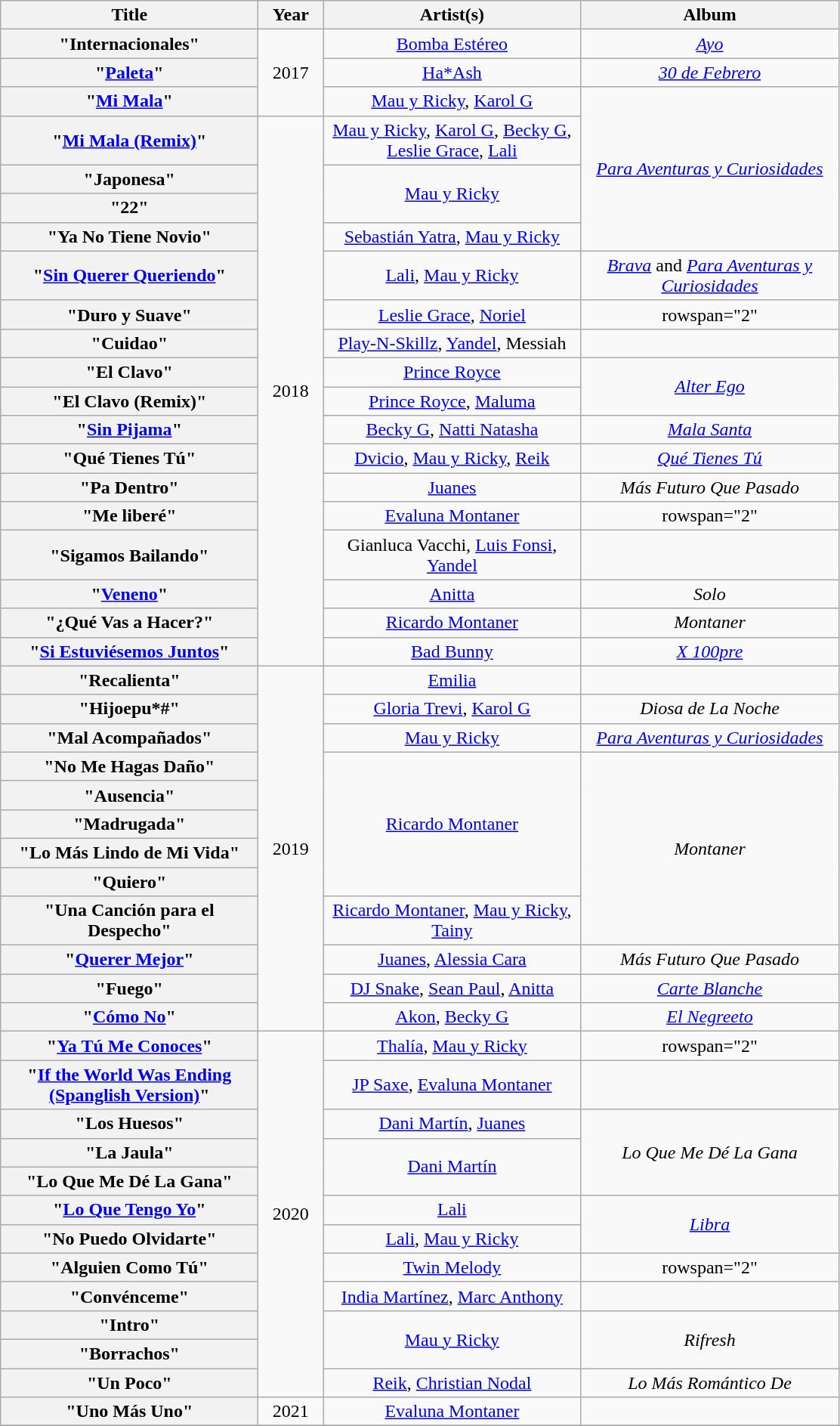<table class="wikitable plainrowheaders" style="text-align:center;">
<tr>
<th scope="col" style="width:220px;">Title</th>
<th scope="col" style="width:50px;">Year</th>
<th scope="col" style="width:220px;">Artist(s)</th>
<th scope="col" style="width:220px;">Album</th>
</tr>
<tr>
<th scope="row">"Internacionales"</th>
<td rowspan="3">2017</td>
<td><a href='#'>Bomba Estéreo</a></td>
<td><em><a href='#'>Ayo</a></em></td>
</tr>
<tr>
<th scope="row">"<a href='#'>Paleta</a>"</th>
<td><a href='#'>Ha*Ash</a></td>
<td><em><a href='#'>30 de Febrero</a></em></td>
</tr>
<tr>
<th scope="row">"<a href='#'>Mi Mala</a>"</th>
<td><a href='#'>Mau y Ricky</a>, <a href='#'>Karol G</a></td>
<td rowspan="5"><em><a href='#'>Para Aventuras y Curiosidades</a></em></td>
</tr>
<tr>
<th scope="row">"<a href='#'>Mi Mala (Remix)</a>"</th>
<td rowspan="17">2018</td>
<td><a href='#'>Mau y Ricky</a>, <a href='#'>Karol G</a>, <a href='#'>Becky G</a>, <a href='#'>Leslie Grace</a>, <a href='#'>Lali</a></td>
</tr>
<tr>
<th scope="row">"Japonesa"</th>
<td rowspan="2"><a href='#'>Mau y Ricky</a></td>
</tr>
<tr>
<th scope="row">"22"</th>
</tr>
<tr>
<th scope="row">"Ya No Tiene Novio"</th>
<td><a href='#'>Sebastián Yatra</a>, <a href='#'>Mau y Ricky</a></td>
</tr>
<tr>
<th scope="row">"<a href='#'>Sin Querer Queriendo</a>"</th>
<td><a href='#'>Lali</a>, <a href='#'>Mau y Ricky</a></td>
<td><em><a href='#'>Brava</a></em> and <em><a href='#'>Para Aventuras y Curiosidades</a></em></td>
</tr>
<tr>
<th scope="row">"Duro y Suave"</th>
<td><a href='#'>Leslie Grace</a>, <a href='#'>Noriel</a></td>
<td>rowspan="2" </td>
</tr>
<tr>
<th scope="row">"Cuidao"</th>
<td><a href='#'>Play-N-Skillz</a>, <a href='#'>Yandel</a>, Messiah</td>
</tr>
<tr>
<th scope="row">"El Clavo"</th>
<td><a href='#'>Prince Royce</a></td>
<td rowspan="2"><em><a href='#'>Alter Ego</a></em></td>
</tr>
<tr>
<th scope="row">"El Clavo (Remix)"</th>
<td><a href='#'>Prince Royce</a>, <a href='#'>Maluma</a></td>
</tr>
<tr>
<th scope="row">"<a href='#'>Sin Pijama</a>"</th>
<td><a href='#'>Becky G</a>, <a href='#'>Natti Natasha</a></td>
<td><em><a href='#'>Mala Santa</a></em></td>
</tr>
<tr>
<th scope="row">"Qué Tienes Tú"</th>
<td><a href='#'>Dvicio</a>, <a href='#'>Mau y Ricky</a>, <a href='#'>Reik</a></td>
<td><em><a href='#'>Qué Tienes Tú</a></em></td>
</tr>
<tr>
<th scope="row">"Pa Dentro"</th>
<td><a href='#'>Juanes</a></td>
<td><em>Más Futuro Que Pasado</em></td>
</tr>
<tr>
<th scope="row">"Me liberé"</th>
<td><a href='#'>Evaluna Montaner</a></td>
<td>rowspan="2" </td>
</tr>
<tr>
<th scope="row">"Sigamos Bailando"</th>
<td>Gianluca Vacchi, <a href='#'>Luis Fonsi</a>, <a href='#'>Yandel</a></td>
</tr>
<tr>
<th scope="row">"<a href='#'>Veneno</a>"</th>
<td><a href='#'>Anitta</a></td>
<td><em>Solo</em></td>
</tr>
<tr>
<th scope="row">"¿Qué Vas a Hacer?"</th>
<td><a href='#'>Ricardo Montaner</a></td>
<td><em>Montaner</em></td>
</tr>
<tr>
<th scope="row">"<a href='#'>Si Estuviésemos Juntos</a>"</th>
<td><a href='#'>Bad Bunny</a></td>
<td><em><a href='#'>X 100pre</a></em></td>
</tr>
<tr>
<th scope="row">"Recalienta"</th>
<td rowspan="12">2019</td>
<td><a href='#'>Emilia</a></td>
<td></td>
</tr>
<tr>
<th scope="row">"Hijoepu*#"</th>
<td><a href='#'>Gloria Trevi</a>, <a href='#'>Karol G</a></td>
<td><em>Diosa de La Noche</em></td>
</tr>
<tr>
<th scope="row">"Mal Acompañados"</th>
<td><a href='#'>Mau y Ricky</a></td>
<td><em><a href='#'>Para Aventuras y Curiosidades</a></em></td>
</tr>
<tr>
<th scope="row">"No Me Hagas Daño"</th>
<td rowspan="5"><a href='#'>Ricardo Montaner</a></td>
<td rowspan="6"><em>Montaner</em></td>
</tr>
<tr>
<th scope="row">"Ausencia"</th>
</tr>
<tr>
<th scope="row">"Madrugada"</th>
</tr>
<tr>
<th scope="row">"Lo Más Lindo de Mi Vida"</th>
</tr>
<tr>
<th scope="row">"Quiero"</th>
</tr>
<tr>
<th scope="row">"Una Canción para el Despecho"</th>
<td><a href='#'>Ricardo Montaner</a>, <a href='#'>Mau y Ricky</a>, <a href='#'>Tainy</a></td>
</tr>
<tr>
<th scope="row">"<a href='#'>Querer Mejor</a>"</th>
<td><a href='#'>Juanes</a>, <a href='#'>Alessia Cara</a></td>
<td><em>Más Futuro Que Pasado</em></td>
</tr>
<tr>
<th scope="row">"Fuego"</th>
<td><a href='#'>DJ Snake</a>, <a href='#'>Sean Paul</a>, <a href='#'>Anitta</a></td>
<td><em><a href='#'>Carte Blanche</a></em></td>
</tr>
<tr>
<th scope="row">"<a href='#'>Cómo No</a>"</th>
<td><a href='#'>Akon</a>, <a href='#'>Becky G</a></td>
<td><em><a href='#'>El Negreeto</a></em></td>
</tr>
<tr>
<th scope="row">"<a href='#'>Ya Tú Me Conoces</a>"</th>
<td rowspan="12">2020</td>
<td><a href='#'>Thalía</a>, <a href='#'>Mau y Ricky</a></td>
<td>rowspan="2" </td>
</tr>
<tr>
<th scope="row">"<a href='#'>If the World Was Ending (Spanglish Version)</a>"</th>
<td><a href='#'>JP Saxe</a>, <a href='#'>Evaluna Montaner</a></td>
</tr>
<tr>
<th scope="row">"Los Huesos"</th>
<td><a href='#'>Dani Martín</a>, <a href='#'>Juanes</a></td>
<td rowspan="3"><em>Lo Que Me Dé La Gana</em></td>
</tr>
<tr>
<th scope="row">"La Jaula"</th>
<td rowspan="2"><a href='#'>Dani Martín</a></td>
</tr>
<tr>
<th scope="row">"Lo Que Me Dé La Gana"</th>
</tr>
<tr>
<th scope="row">"<a href='#'>Lo Que Tengo Yo</a>"</th>
<td><a href='#'>Lali</a></td>
<td rowspan="2"><em><a href='#'>Libra</a></em></td>
</tr>
<tr>
<th scope="row">"No Puedo Olvidarte"</th>
<td><a href='#'>Lali</a>, <a href='#'>Mau y Ricky</a></td>
</tr>
<tr>
<th scope="row">"Alguien Como Tú"</th>
<td><a href='#'>Twin Melody</a></td>
<td>rowspan="2" </td>
</tr>
<tr>
<th scope="row">"Convénceme"</th>
<td><a href='#'>India Martínez</a>, <a href='#'>Marc Anthony</a></td>
</tr>
<tr>
<th scope="row">"Intro"</th>
<td rowspan="2"><a href='#'>Mau y Ricky</a></td>
<td rowspan="2"><em>Rifresh</em></td>
</tr>
<tr>
<th scope="row">"Borrachos"</th>
</tr>
<tr>
<th scope="row">"Un Poco"</th>
<td><a href='#'>Reik</a>, <a href='#'>Christian Nodal</a></td>
<td><em>Lo Más Romántico De</em></td>
</tr>
<tr>
<th scope="row">"Uno Más Uno"</th>
<td>2021</td>
<td><a href='#'>Evaluna Montaner</a></td>
<td></td>
</tr>
<tr>
</tr>
</table>
